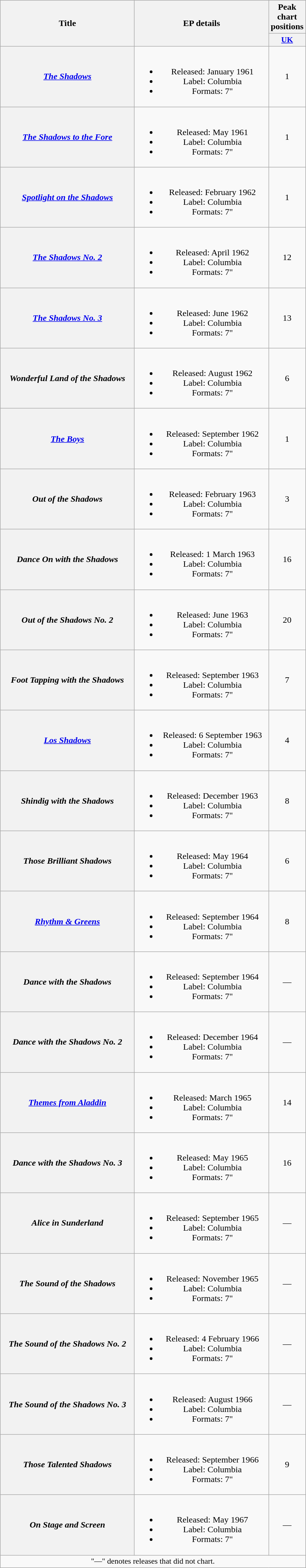<table class="wikitable plainrowheaders" style="text-align:center;">
<tr>
<th rowspan="2" scope="col" style="width:15em;">Title</th>
<th rowspan="2" scope="col" style="width:15em;">EP details</th>
<th>Peak chart positions</th>
</tr>
<tr>
<th scope="col" style="width:2em;font-size:90%;"><a href='#'>UK</a><br></th>
</tr>
<tr>
<th scope="row"><em><a href='#'>The Shadows</a></em></th>
<td><br><ul><li>Released: January 1961</li><li>Label: Columbia</li><li>Formats: 7"</li></ul></td>
<td>1</td>
</tr>
<tr>
<th scope="row"><em><a href='#'>The Shadows to the Fore</a></em></th>
<td><br><ul><li>Released: May 1961</li><li>Label: Columbia</li><li>Formats: 7"</li></ul></td>
<td>1</td>
</tr>
<tr>
<th scope="row"><em><a href='#'>Spotlight on the Shadows</a></em></th>
<td><br><ul><li>Released: February 1962</li><li>Label: Columbia</li><li>Formats: 7"</li></ul></td>
<td>1</td>
</tr>
<tr>
<th scope="row"><em><a href='#'>The Shadows No. 2</a></em></th>
<td><br><ul><li>Released: April 1962</li><li>Label: Columbia</li><li>Formats: 7"</li></ul></td>
<td>12</td>
</tr>
<tr>
<th scope="row"><em><a href='#'>The Shadows No. 3</a></em></th>
<td><br><ul><li>Released: June 1962</li><li>Label: Columbia</li><li>Formats: 7"</li></ul></td>
<td>13</td>
</tr>
<tr>
<th scope="row"><em>Wonderful Land of the Shadows</em></th>
<td><br><ul><li>Released: August 1962</li><li>Label: Columbia</li><li>Formats: 7"</li></ul></td>
<td>6</td>
</tr>
<tr>
<th scope="row"><em><a href='#'>The Boys</a></em></th>
<td><br><ul><li>Released: September 1962</li><li>Label: Columbia</li><li>Formats: 7"</li></ul></td>
<td>1</td>
</tr>
<tr>
<th scope="row"><em>Out of the Shadows</em></th>
<td><br><ul><li>Released: February 1963</li><li>Label: Columbia</li><li>Formats: 7"</li></ul></td>
<td>3</td>
</tr>
<tr>
<th scope="row"><em>Dance On with the Shadows</em></th>
<td><br><ul><li>Released: 1 March 1963</li><li>Label: Columbia</li><li>Formats: 7"</li></ul></td>
<td>16</td>
</tr>
<tr>
<th scope="row"><em>Out of the Shadows No. 2</em></th>
<td><br><ul><li>Released: June 1963</li><li>Label: Columbia</li><li>Formats: 7"</li></ul></td>
<td>20</td>
</tr>
<tr>
<th scope="row"><em>Foot Tapping with the Shadows</em></th>
<td><br><ul><li>Released: September 1963</li><li>Label: Columbia</li><li>Formats: 7"</li></ul></td>
<td>7</td>
</tr>
<tr>
<th scope="row"><em><a href='#'>Los Shadows</a></em></th>
<td><br><ul><li>Released: 6 September 1963</li><li>Label: Columbia</li><li>Formats: 7"</li></ul></td>
<td>4</td>
</tr>
<tr>
<th scope="row"><em>Shindig with the Shadows</em></th>
<td><br><ul><li>Released: December 1963</li><li>Label: Columbia</li><li>Formats: 7"</li></ul></td>
<td>8</td>
</tr>
<tr>
<th scope="row"><em>Those Brilliant Shadows</em></th>
<td><br><ul><li>Released: May 1964</li><li>Label: Columbia</li><li>Formats: 7"</li></ul></td>
<td>6</td>
</tr>
<tr>
<th scope="row"><em><a href='#'>Rhythm & Greens</a></em></th>
<td><br><ul><li>Released: September 1964</li><li>Label: Columbia</li><li>Formats: 7"</li></ul></td>
<td>8</td>
</tr>
<tr>
<th scope="row"><em>Dance with the Shadows</em></th>
<td><br><ul><li>Released: September 1964</li><li>Label: Columbia</li><li>Formats: 7"</li></ul></td>
<td>—</td>
</tr>
<tr>
<th scope="row"><em>Dance with the Shadows No. 2</em></th>
<td><br><ul><li>Released: December 1964</li><li>Label: Columbia</li><li>Formats: 7"</li></ul></td>
<td>—</td>
</tr>
<tr>
<th scope="row"><em><a href='#'>Themes from Aladdin</a></em></th>
<td><br><ul><li>Released: March 1965</li><li>Label: Columbia</li><li>Formats: 7"</li></ul></td>
<td>14</td>
</tr>
<tr>
<th scope="row"><em>Dance with the Shadows No. 3</em></th>
<td><br><ul><li>Released: May 1965</li><li>Label: Columbia</li><li>Formats: 7"</li></ul></td>
<td>16</td>
</tr>
<tr>
<th scope="row"><em>Alice in Sunderland</em></th>
<td><br><ul><li>Released: September 1965</li><li>Label: Columbia</li><li>Formats: 7"</li></ul></td>
<td>—</td>
</tr>
<tr>
<th scope="row"><em>The Sound of the Shadows</em></th>
<td><br><ul><li>Released: November 1965</li><li>Label: Columbia</li><li>Formats: 7"</li></ul></td>
<td>—</td>
</tr>
<tr>
<th scope="row"><em>The Sound of the Shadows No. 2</em></th>
<td><br><ul><li>Released: 4 February 1966</li><li>Label: Columbia</li><li>Formats: 7"</li></ul></td>
<td>—</td>
</tr>
<tr>
<th scope="row"><em>The Sound of the Shadows No. 3</em></th>
<td><br><ul><li>Released: August 1966</li><li>Label: Columbia</li><li>Formats: 7"</li></ul></td>
<td>—</td>
</tr>
<tr>
<th scope="row"><em>Those Talented Shadows</em></th>
<td><br><ul><li>Released: September 1966</li><li>Label: Columbia</li><li>Formats: 7"</li></ul></td>
<td>9</td>
</tr>
<tr>
<th scope="row"><em>On Stage and Screen</em></th>
<td><br><ul><li>Released: May 1967</li><li>Label: Columbia</li><li>Formats: 7"</li></ul></td>
<td>—</td>
</tr>
<tr>
<td colspan="3" style="font-size:90%">"—" denotes releases that did not chart.</td>
</tr>
</table>
